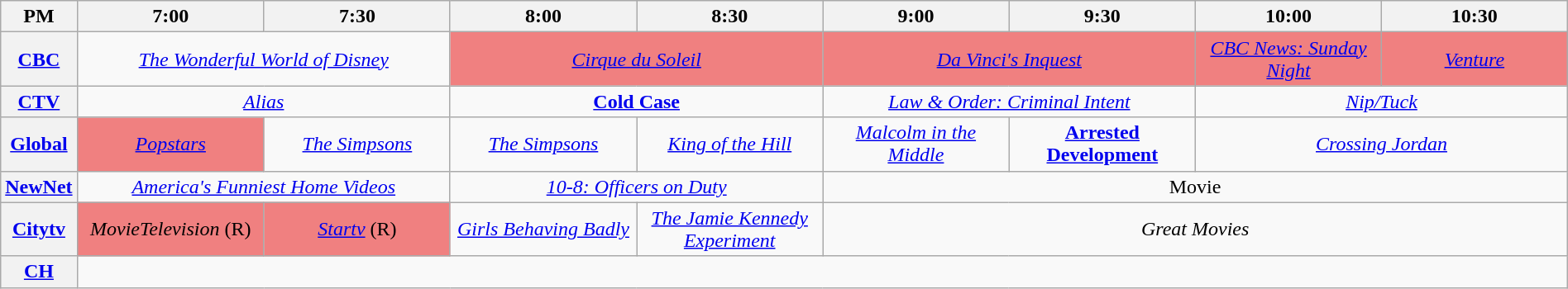<table class="wikitable" width="100%">
<tr>
<th width="4%">PM</th>
<th width="12%">7:00</th>
<th width="12%">7:30</th>
<th width="12%">8:00</th>
<th width="12%">8:30</th>
<th width="12%">9:00</th>
<th width="12%">9:30</th>
<th width="12%">10:00</th>
<th width="12%">10:30</th>
</tr>
<tr align="center">
<th><a href='#'>CBC</a></th>
<td colspan="2" align=center><em><a href='#'>The Wonderful World of Disney</a></em></td>
<td colspan="2" align=center bgcolor="#F08080"><em><a href='#'>Cirque du Soleil</a></em></td>
<td colspan="2" align=center bgcolor="#F08080"><em><a href='#'>Da Vinci's Inquest</a></em></td>
<td colspan="1" align=center bgcolor="#F08080"><em><a href='#'>CBC News: Sunday Night</a></em></td>
<td colspan="1" align=center bgcolor="#F08080"><em><a href='#'>Venture</a></em></td>
</tr>
<tr align="center">
<th><a href='#'>CTV</a></th>
<td colspan="2" align=center><em><a href='#'>Alias</a></em></td>
<td colspan="2" align=center><strong><a href='#'>Cold Case</a></strong></td>
<td colspan="2" align=center><em><a href='#'>Law & Order: Criminal Intent</a></em></td>
<td colspan="2" align=center><em><a href='#'>Nip/Tuck</a></em></td>
</tr>
<tr align="center">
<th><a href='#'>Global</a></th>
<td colspan="1" align=center bgcolor="#F08080"><em><a href='#'>Popstars</a></em></td>
<td colspan="1" align=center><em><a href='#'>The Simpsons</a></em></td>
<td colspan="1" align=center><em><a href='#'>The Simpsons</a></em></td>
<td colspan="1" align=center><em><a href='#'>King of the Hill</a></em></td>
<td colspan="1" align=center><em><a href='#'>Malcolm in the Middle</a></em></td>
<td colspan="1" align=center><strong><a href='#'>Arrested Development</a></strong></td>
<td colspan="2" align=center><em><a href='#'>Crossing Jordan</a></em></td>
</tr>
<tr align="center">
<th><a href='#'>NewNet</a></th>
<td colspan="2" align=center><em><a href='#'>America's Funniest Home Videos</a></em></td>
<td colspan="2" align=center><em><a href='#'>10-8: Officers on Duty</a></em></td>
<td colspan="4" align=center>Movie</td>
</tr>
<tr align="center">
<th><a href='#'>Citytv</a></th>
<td colspan="1" align=center bgcolor="#F08080"><em>MovieTelevision</em> (R)</td>
<td colspan="1" align=center bgcolor="#F08080"><em><a href='#'>Startv</a></em> (R)</td>
<td colspan="1" align=center><em><a href='#'>Girls Behaving Badly</a></em></td>
<td colspan="1" align=center><em><a href='#'>The Jamie Kennedy Experiment</a></em></td>
<td colspan="4" align=center><em>Great Movies</em></td>
</tr>
<tr align="center">
<th><a href='#'>CH</a></th>
</tr>
</table>
